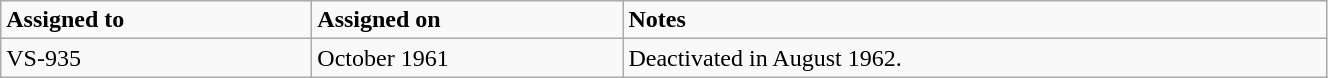<table class="wikitable" style="width: 70%;">
<tr>
<td style="width: 200px;"><strong>Assigned to</strong></td>
<td style="width: 200px;"><strong>Assigned on</strong></td>
<td><strong>Notes</strong></td>
</tr>
<tr>
<td>VS-935</td>
<td>October 1961</td>
<td>Deactivated in August 1962.</td>
</tr>
</table>
